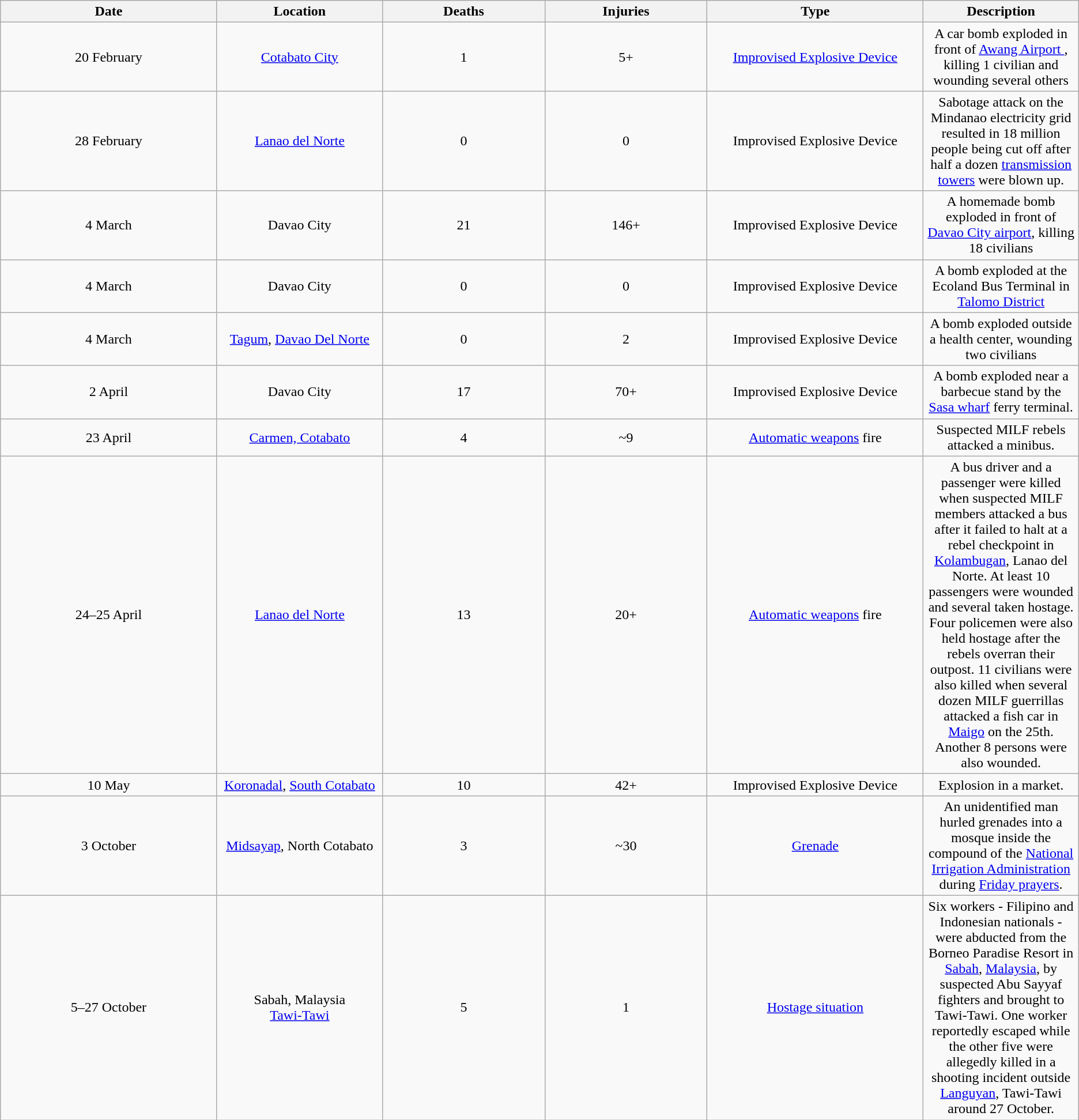<table class="wikitable sortable" style="text-align: center;">
<tr>
<th width="8%">Date</th>
<th width="6%">Location</th>
<th width="6%">Deaths</th>
<th width="6%">Injuries</th>
<th width="8%">Type</th>
<th width="4%">Description</th>
</tr>
<tr>
<td>20 February</td>
<td><a href='#'>Cotabato City</a></td>
<td>1</td>
<td>5+</td>
<td><a href='#'>Improvised Explosive Device</a></td>
<td>A car bomb exploded in front of <a href='#'>Awang Airport </a>, killing 1 civilian and wounding several others</td>
</tr>
<tr>
<td>28 February</td>
<td><a href='#'>Lanao del Norte</a></td>
<td>0</td>
<td>0</td>
<td>Improvised Explosive Device</td>
<td>Sabotage attack on the Mindanao electricity grid resulted in 18 million people being cut off after half a dozen <a href='#'>transmission towers</a> were blown up.</td>
</tr>
<tr>
<td>4 March</td>
<td>Davao City</td>
<td>21</td>
<td>146+</td>
<td>Improvised Explosive Device</td>
<td>A homemade bomb exploded in front of <a href='#'>Davao City airport</a>, killing 18 civilians</td>
</tr>
<tr>
<td>4 March</td>
<td>Davao City</td>
<td>0</td>
<td>0</td>
<td>Improvised Explosive Device</td>
<td>A bomb exploded at the Ecoland Bus Terminal in <a href='#'>Talomo District</a></td>
</tr>
<tr>
<td>4 March</td>
<td><a href='#'>Tagum</a>, <a href='#'>Davao Del Norte</a></td>
<td>0</td>
<td>2</td>
<td>Improvised Explosive Device</td>
<td>A bomb exploded outside a health center, wounding two civilians</td>
</tr>
<tr>
<td>2 April</td>
<td>Davao City</td>
<td>17</td>
<td>70+</td>
<td>Improvised Explosive Device</td>
<td>A bomb exploded near a barbecue stand by the <a href='#'>Sasa wharf</a> ferry terminal.</td>
</tr>
<tr>
<td>23 April</td>
<td><a href='#'>Carmen, Cotabato</a></td>
<td>4</td>
<td>~9</td>
<td><a href='#'>Automatic weapons</a> fire</td>
<td>Suspected MILF rebels attacked a minibus.</td>
</tr>
<tr>
<td>24–25 April</td>
<td><a href='#'>Lanao del Norte</a></td>
<td>13</td>
<td>20+</td>
<td><a href='#'>Automatic weapons</a> fire</td>
<td>A bus driver and a passenger were killed when suspected MILF members attacked a bus after it failed to halt at a rebel checkpoint in <a href='#'>Kolambugan</a>, Lanao del Norte. At least 10 passengers were wounded and several taken hostage. Four policemen were also held hostage after the rebels overran their outpost. 11 civilians were also killed when several dozen MILF guerrillas attacked a fish car in <a href='#'>Maigo</a> on the 25th. Another 8 persons were also wounded.</td>
</tr>
<tr>
<td>10 May</td>
<td><a href='#'>Koronadal</a>, <a href='#'>South Cotabato</a></td>
<td>10</td>
<td>42+</td>
<td>Improvised Explosive Device</td>
<td>Explosion in a market.</td>
</tr>
<tr>
<td>3 October</td>
<td><a href='#'>Midsayap</a>, North Cotabato</td>
<td>3</td>
<td>~30</td>
<td><a href='#'>Grenade</a></td>
<td>An unidentified man hurled grenades into a mosque inside the compound of the <a href='#'>National Irrigation Administration</a> during <a href='#'>Friday prayers</a>.</td>
</tr>
<tr>
<td>5–27 October</td>
<td>Sabah, Malaysia<br><a href='#'>Tawi-Tawi</a></td>
<td>5</td>
<td>1</td>
<td><a href='#'>Hostage situation</a></td>
<td>Six workers - Filipino and Indonesian nationals - were abducted from the Borneo Paradise Resort in <a href='#'>Sabah</a>, <a href='#'>Malaysia</a>, by suspected Abu Sayyaf fighters and brought to Tawi-Tawi. One worker reportedly escaped while the other five were allegedly killed in a shooting incident outside <a href='#'>Languyan</a>, Tawi-Tawi around 27 October.</td>
</tr>
</table>
